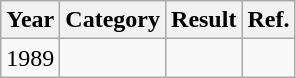<table class = "wikitable sortable">
<tr>
<th>Year</th>
<th>Category</th>
<th>Result</th>
<th>Ref.</th>
</tr>
<tr>
<td>1989</td>
<td></td>
<td></td>
<td></td>
</tr>
</table>
